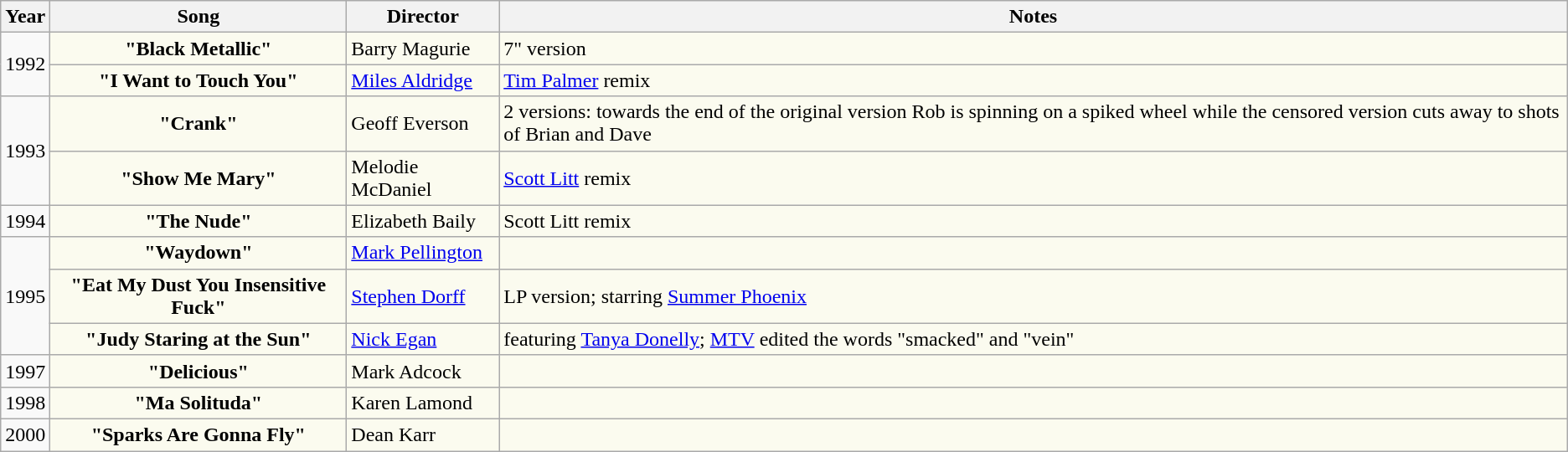<table class="wikitable plainrowheaders">
<tr>
<th scope="col">Year</th>
<th scope="col">Song</th>
<th scope="col">Director</th>
<th scope="col">Notes</th>
</tr>
<tr>
<td rowspan=2>1992</td>
<th scope="row" style="background:#FBFBEF">"Black Metallic"</th>
<td style="background:#FBFBEF">Barry Magurie</td>
<td style="background:#FBFBEF">7" version</td>
</tr>
<tr>
<th scope="row" style="background:#FBFBEF">"I Want to Touch You"</th>
<td style="background:#FBFBEF"><a href='#'>Miles Aldridge</a></td>
<td style="background:#FBFBEF"><a href='#'>Tim Palmer</a> remix</td>
</tr>
<tr>
<td rowspan=2>1993</td>
<th scope="row" style="background:#FBFBEF">"Crank"</th>
<td style="background:#FBFBEF">Geoff Everson</td>
<td style="background:#FBFBEF">2 versions: towards the end of the original version Rob is spinning on a spiked wheel while the censored version cuts away to shots of Brian and Dave</td>
</tr>
<tr>
<th scope="row" style="background:#FBFBEF">"Show Me Mary"</th>
<td style="background:#FBFBEF">Melodie McDaniel</td>
<td style="background:#FBFBEF"><a href='#'>Scott Litt</a> remix</td>
</tr>
<tr>
<td>1994</td>
<th scope="row" style="background:#FBFBEF">"The Nude"</th>
<td style="background:#FBFBEF">Elizabeth Baily</td>
<td style="background:#FBFBEF">Scott Litt remix</td>
</tr>
<tr>
<td rowspan=3>1995</td>
<th scope="row" style="background:#FBFBEF">"Waydown"</th>
<td style="background:#FBFBEF"><a href='#'>Mark Pellington</a></td>
<td style="background:#FBFBEF"></td>
</tr>
<tr>
<th scope="row" style="background:#FBFBEF">"Eat My Dust You Insensitive Fuck"</th>
<td style="background:#FBFBEF"><a href='#'>Stephen Dorff</a></td>
<td style="background:#FBFBEF">LP version; starring <a href='#'>Summer Phoenix</a></td>
</tr>
<tr>
<th scope="row" style="background:#FBFBEF">"Judy Staring at the Sun"</th>
<td style="background:#FBFBEF"><a href='#'>Nick Egan</a></td>
<td style="background:#FBFBEF">featuring <a href='#'>Tanya Donelly</a>; <a href='#'>MTV</a> edited the words "smacked" and "vein"</td>
</tr>
<tr>
<td>1997</td>
<th scope="row" style="background:#FBFBEF">"Delicious"</th>
<td style="background:#FBFBEF">Mark Adcock</td>
<td style="background:#FBFBEF"></td>
</tr>
<tr>
<td>1998</td>
<th scope="row" style="background:#FBFBEF">"Ma Solituda"</th>
<td style="background:#FBFBEF">Karen Lamond</td>
<td style="background:#FBFBEF"></td>
</tr>
<tr>
<td>2000</td>
<th scope="row" style="background:#FBFBEF">"Sparks Are Gonna Fly"</th>
<td style="background:#FBFBEF">Dean Karr</td>
<td style="background:#FBFBEF"></td>
</tr>
</table>
